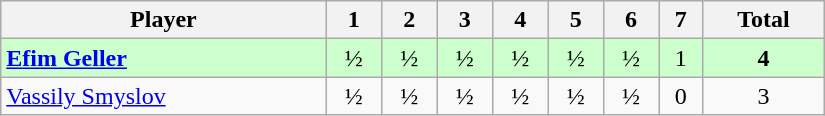<table class="wikitable" border="1" align="center" width="550">
<tr>
<th>Player</th>
<th>1</th>
<th>2</th>
<th>3</th>
<th>4</th>
<th>5</th>
<th>6</th>
<th>7</th>
<th>Total</th>
</tr>
<tr align=center style="background:#ccffcc;">
<td align="left"> <strong><a href='#'>Efim Geller</a></strong></td>
<td>½</td>
<td>½</td>
<td>½</td>
<td>½</td>
<td>½</td>
<td>½</td>
<td>1</td>
<td><strong>4</strong></td>
</tr>
<tr align=center>
<td align="left"> <a href='#'>Vassily Smyslov</a></td>
<td>½</td>
<td>½</td>
<td>½</td>
<td>½</td>
<td>½</td>
<td>½</td>
<td>0</td>
<td>3</td>
</tr>
</table>
